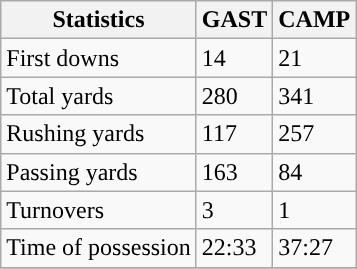<table class="wikitable" style="float: left;">
<tr>
<th>Statistics</th>
<th>GAST</th>
<th>CAMP</th>
</tr>
<tr>
<td>First downs</td>
<td>14</td>
<td>21</td>
</tr>
<tr>
<td>Total yards</td>
<td>280</td>
<td>341</td>
</tr>
<tr>
<td>Rushing yards</td>
<td>117</td>
<td>257</td>
</tr>
<tr>
<td>Passing yards</td>
<td>163</td>
<td>84</td>
</tr>
<tr>
<td>Turnovers</td>
<td>3</td>
<td>1</td>
</tr>
<tr>
<td>Time of possession</td>
<td>22:33</td>
<td>37:27</td>
</tr>
<tr>
</tr>
</table>
